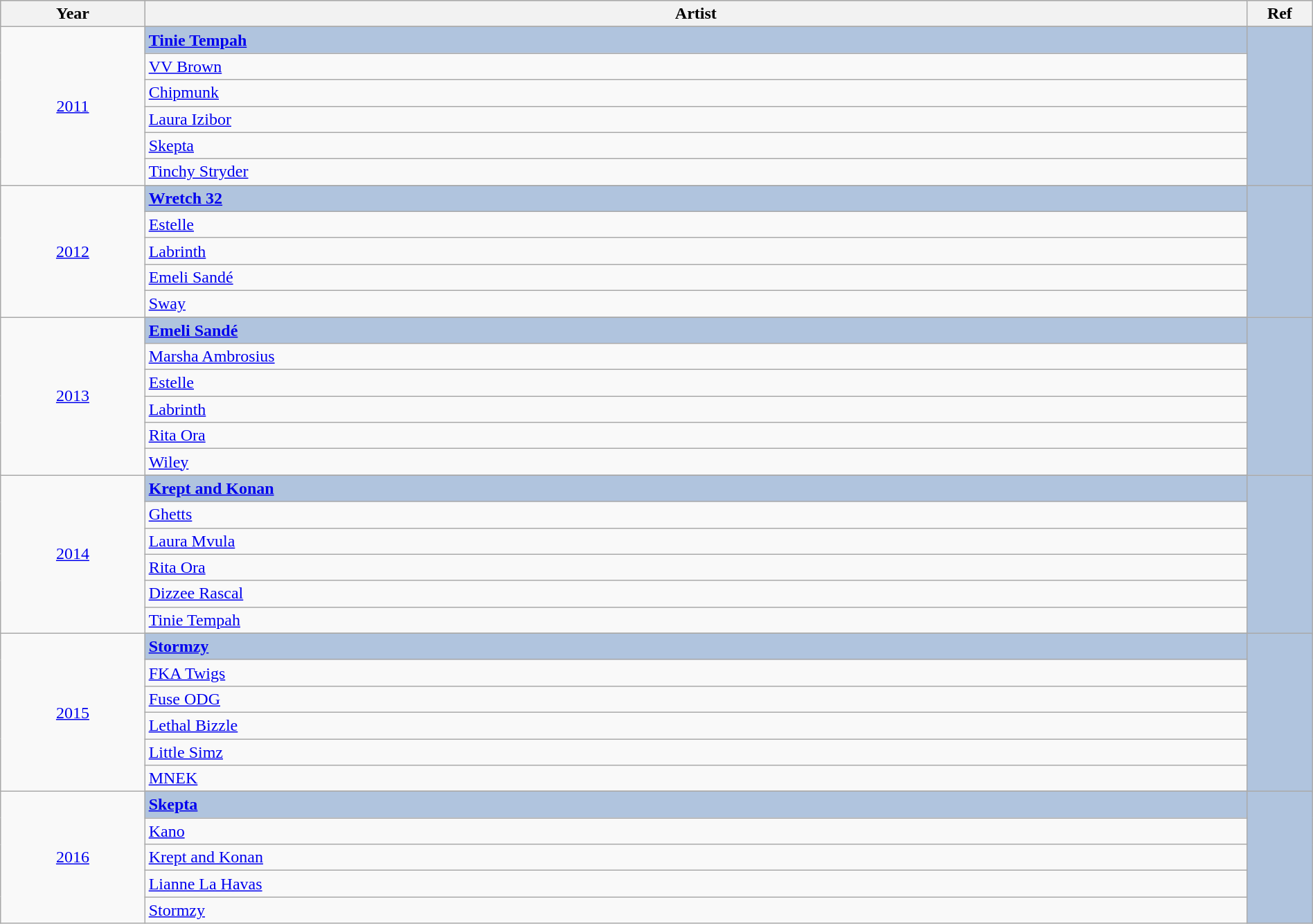<table class="wikitable" style="width:100%;">
<tr style="background:#bebebe;">
<th style="width:11%;">Year</th>
<th style="width:84%;">Artist</th>
<th style="width:5%;">Ref</th>
</tr>
<tr>
<td rowspan="7" align="center"><a href='#'>2011</a></td>
</tr>
<tr style="background:#B0C4DE">
<td><strong><a href='#'>Tinie Tempah</a></strong></td>
<td rowspan="7" align="center"></td>
</tr>
<tr>
<td><a href='#'>VV Brown</a></td>
</tr>
<tr>
<td><a href='#'>Chipmunk</a></td>
</tr>
<tr>
<td><a href='#'>Laura Izibor</a></td>
</tr>
<tr>
<td><a href='#'>Skepta</a></td>
</tr>
<tr>
<td><a href='#'>Tinchy Stryder</a></td>
</tr>
<tr>
<td rowspan="6" align="center"><a href='#'>2012</a></td>
</tr>
<tr style="background:#B0C4DE">
<td><strong><a href='#'>Wretch 32</a></strong></td>
<td rowspan="6" align="center"></td>
</tr>
<tr>
<td><a href='#'>Estelle</a></td>
</tr>
<tr>
<td><a href='#'>Labrinth</a></td>
</tr>
<tr>
<td><a href='#'>Emeli Sandé</a></td>
</tr>
<tr>
<td><a href='#'>Sway</a></td>
</tr>
<tr>
<td rowspan="7" align="center"><a href='#'>2013</a></td>
</tr>
<tr style="background:#B0C4DE">
<td><strong><a href='#'>Emeli Sandé</a></strong></td>
<td rowspan="7" align="center"></td>
</tr>
<tr>
<td><a href='#'>Marsha Ambrosius</a></td>
</tr>
<tr>
<td><a href='#'>Estelle</a></td>
</tr>
<tr>
<td><a href='#'>Labrinth</a></td>
</tr>
<tr>
<td><a href='#'>Rita Ora</a></td>
</tr>
<tr>
<td><a href='#'>Wiley</a></td>
</tr>
<tr>
<td rowspan="7" align="center"><a href='#'>2014</a></td>
</tr>
<tr style="background:#B0C4DE">
<td><strong><a href='#'>Krept and Konan</a></strong></td>
<td rowspan="7" align="center"></td>
</tr>
<tr>
<td><a href='#'>Ghetts</a></td>
</tr>
<tr>
<td><a href='#'>Laura Mvula</a></td>
</tr>
<tr>
<td><a href='#'>Rita Ora</a></td>
</tr>
<tr>
<td><a href='#'>Dizzee Rascal</a></td>
</tr>
<tr>
<td><a href='#'>Tinie Tempah</a></td>
</tr>
<tr>
<td rowspan="7" align="center"><a href='#'>2015</a></td>
</tr>
<tr style="background:#B0C4DE">
<td><strong><a href='#'>Stormzy</a></strong></td>
<td rowspan="7" align="center"></td>
</tr>
<tr>
<td><a href='#'>FKA Twigs</a></td>
</tr>
<tr>
<td><a href='#'>Fuse ODG</a></td>
</tr>
<tr>
<td><a href='#'>Lethal Bizzle</a></td>
</tr>
<tr>
<td><a href='#'>Little Simz</a></td>
</tr>
<tr>
<td><a href='#'>MNEK</a></td>
</tr>
<tr>
<td rowspan="6" align="center"><a href='#'>2016</a></td>
</tr>
<tr style="background:#B0C4DE">
<td><strong><a href='#'>Skepta</a></strong></td>
<td rowspan="6" align="center"></td>
</tr>
<tr>
<td><a href='#'>Kano</a></td>
</tr>
<tr>
<td><a href='#'>Krept and Konan</a></td>
</tr>
<tr>
<td><a href='#'>Lianne La Havas</a></td>
</tr>
<tr>
<td><a href='#'>Stormzy</a></td>
</tr>
</table>
